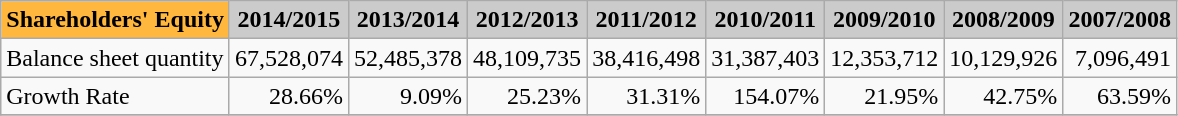<table class="wikitable">
<tr>
<th style="background:#ffb83d">Shareholders' Equity</th>
<th style="background:#cbcbcb">2014/2015</th>
<th style="background:#cbcbcb">2013/2014</th>
<th style="background:#cbcbcb">2012/2013</th>
<th style="background:#cbcbcb">2011/2012</th>
<th style="background:#cbcbcb">2010/2011</th>
<th style="background:#cbcbcb">2009/2010</th>
<th style="background:#cbcbcb">2008/2009</th>
<th style="background:#cbcbcb">2007/2008</th>
</tr>
<tr>
<td>Balance sheet quantity</td>
<td style="text-align:right;">67,528,074</td>
<td style="text-align:right;">52,485,378</td>
<td style="text-align:right;">48,109,735</td>
<td style="text-align:right;">38,416,498</td>
<td style="text-align:right;">31,387,403</td>
<td style="text-align:right;">12,353,712</td>
<td style="text-align:right;">10,129,926</td>
<td style="text-align:right;">7,096,491</td>
</tr>
<tr>
<td>Growth Rate</td>
<td style="text-align:right;">28.66%</td>
<td style="text-align:right;">9.09%</td>
<td style="text-align:right;">25.23%</td>
<td style="text-align:right;">31.31%</td>
<td style="text-align:right;">154.07%</td>
<td style="text-align:right;">21.95%</td>
<td style="text-align:right;">42.75%</td>
<td style="text-align:right;">63.59%</td>
</tr>
<tr>
</tr>
</table>
